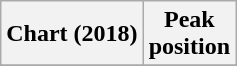<table class="wikitable plainrowheaders" style="text-align:center">
<tr>
<th scope="col">Chart (2018)</th>
<th scope="col">Peak<br> position</th>
</tr>
<tr>
</tr>
</table>
